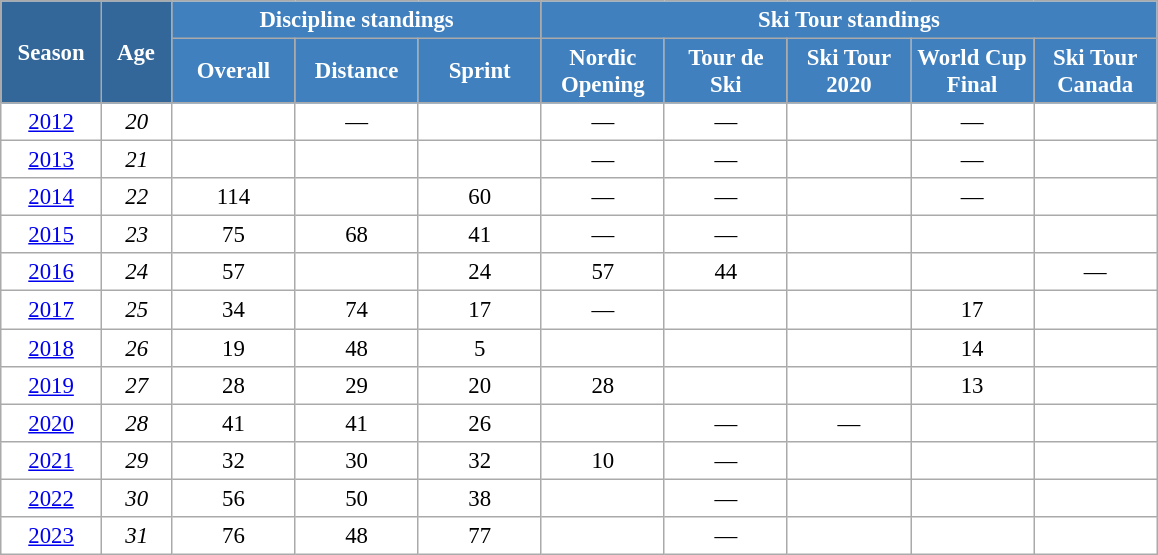<table class="wikitable" style="font-size:95%; text-align:center; border:grey solid 1px; border-collapse:collapse; background:#ffffff;">
<tr>
<th style="background-color:#369; color:white; width:60px;" rowspan="2"> Season </th>
<th style="background-color:#369; color:white; width:40px;" rowspan="2"> Age </th>
<th style="background-color:#4180be; color:white;" colspan="3">Discipline standings</th>
<th style="background-color:#4180be; color:white;" colspan="5">Ski Tour standings</th>
</tr>
<tr>
<th style="background-color:#4180be; color:white; width:75px;">Overall</th>
<th style="background-color:#4180be; color:white; width:75px;">Distance</th>
<th style="background-color:#4180be; color:white; width:75px;">Sprint</th>
<th style="background-color:#4180be; color:white; width:75px;">Nordic<br>Opening</th>
<th style="background-color:#4180be; color:white; width:75px;">Tour de<br>Ski</th>
<th style="background-color:#4180be; color:white; width:75px;">Ski Tour<br>2020</th>
<th style="background-color:#4180be; color:white; width:75px;">World Cup<br>Final</th>
<th style="background-color:#4180be; color:white; width:75px;">Ski Tour<br>Canada</th>
</tr>
<tr>
<td><a href='#'>2012</a></td>
<td><em>20</em></td>
<td></td>
<td>—</td>
<td></td>
<td>—</td>
<td>—</td>
<td></td>
<td>—</td>
<td></td>
</tr>
<tr>
<td><a href='#'>2013</a></td>
<td><em>21</em></td>
<td></td>
<td></td>
<td></td>
<td>—</td>
<td>—</td>
<td></td>
<td>—</td>
<td></td>
</tr>
<tr>
<td><a href='#'>2014</a></td>
<td><em>22</em></td>
<td>114</td>
<td></td>
<td>60</td>
<td>—</td>
<td>—</td>
<td></td>
<td>—</td>
<td></td>
</tr>
<tr>
<td><a href='#'>2015</a></td>
<td><em>23</em></td>
<td>75</td>
<td>68</td>
<td>41</td>
<td>—</td>
<td>—</td>
<td></td>
<td></td>
<td></td>
</tr>
<tr>
<td><a href='#'>2016</a></td>
<td><em>24</em></td>
<td>57</td>
<td></td>
<td>24</td>
<td>57</td>
<td>44</td>
<td></td>
<td></td>
<td>—</td>
</tr>
<tr>
<td><a href='#'>2017</a></td>
<td><em>25</em></td>
<td>34</td>
<td>74</td>
<td>17</td>
<td>—</td>
<td></td>
<td></td>
<td>17</td>
<td></td>
</tr>
<tr>
<td><a href='#'>2018</a></td>
<td><em>26</em></td>
<td>19</td>
<td>48</td>
<td>5</td>
<td></td>
<td></td>
<td></td>
<td>14</td>
<td></td>
</tr>
<tr>
<td><a href='#'>2019</a></td>
<td><em>27</em></td>
<td>28</td>
<td>29</td>
<td>20</td>
<td>28</td>
<td></td>
<td></td>
<td>13</td>
<td></td>
</tr>
<tr>
<td><a href='#'>2020</a></td>
<td><em>28</em></td>
<td>41</td>
<td>41</td>
<td>26</td>
<td></td>
<td>—</td>
<td>—</td>
<td></td>
<td></td>
</tr>
<tr>
<td><a href='#'>2021</a></td>
<td><em>29</em></td>
<td>32</td>
<td>30</td>
<td>32</td>
<td>10</td>
<td>—</td>
<td></td>
<td></td>
<td></td>
</tr>
<tr>
<td><a href='#'>2022</a></td>
<td><em>30</em></td>
<td>56</td>
<td>50</td>
<td>38</td>
<td></td>
<td>—</td>
<td></td>
<td></td>
<td></td>
</tr>
<tr>
<td><a href='#'>2023</a></td>
<td><em>31</em></td>
<td>76</td>
<td>48</td>
<td>77</td>
<td></td>
<td>—</td>
<td></td>
<td></td>
<td></td>
</tr>
</table>
